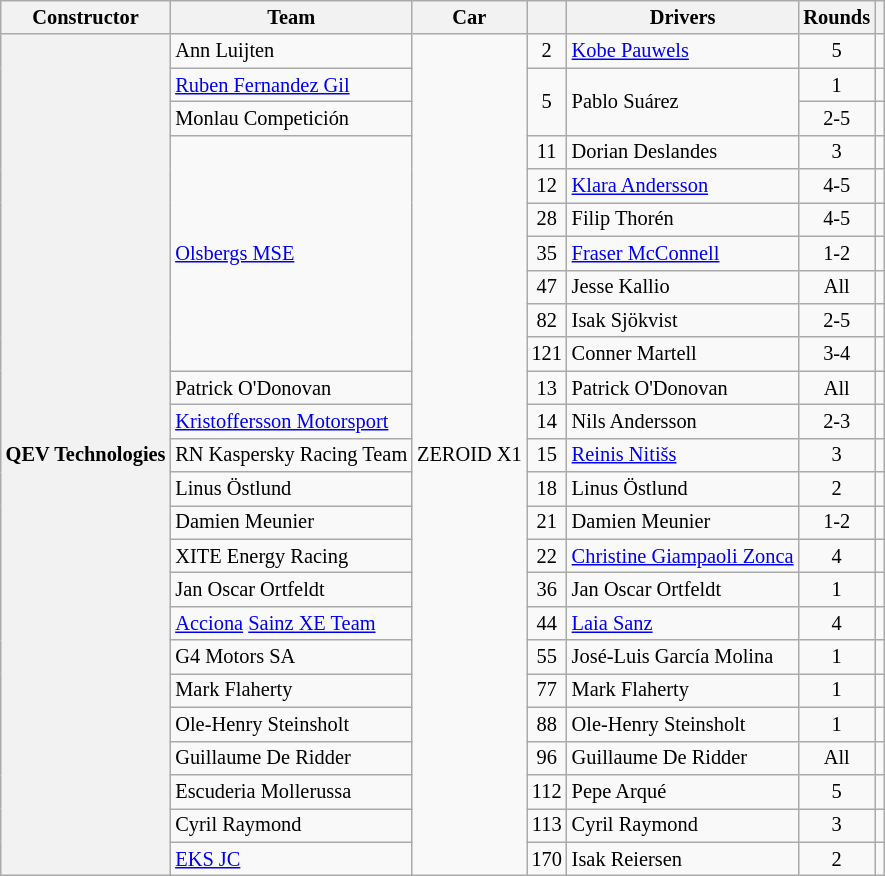<table class="wikitable" style="font-size:85%;">
<tr>
<th>Constructor</th>
<th>Team</th>
<th>Car</th>
<th></th>
<th>Drivers</th>
<th>Rounds</th>
<th></th>
</tr>
<tr>
<th rowspan="25">QEV Technologies</th>
<td> Ann Luijten</td>
<td rowspan="25">ZEROID X1</td>
<td align=center>2</td>
<td> <a href='#'>Kobe Pauwels</a></td>
<td align=center>5</td>
<td align=center></td>
</tr>
<tr>
<td> <a href='#'>Ruben Fernandez Gil</a></td>
<td rowspan="2" align="center">5</td>
<td rowspan="2"> Pablo Suárez</td>
<td align="center">1</td>
<td align="center"></td>
</tr>
<tr>
<td> Monlau Competición</td>
<td align="center">2-5</td>
<td align="center"></td>
</tr>
<tr>
<td rowspan="7"> <a href='#'>Olsbergs MSE</a></td>
<td align="center">11</td>
<td> Dorian Deslandes</td>
<td align="center">3</td>
<td align="center"></td>
</tr>
<tr>
<td align="center">12</td>
<td> <a href='#'>Klara Andersson</a></td>
<td align="center">4-5</td>
<td align="center"></td>
</tr>
<tr>
<td align="center">28</td>
<td> Filip Thorén</td>
<td align="center">4-5</td>
<td align="center"></td>
</tr>
<tr>
<td align="center">35</td>
<td> <a href='#'>Fraser McConnell</a> </td>
<td align="center">1-2</td>
<td align="center"></td>
</tr>
<tr>
<td align="center">47</td>
<td> Jesse Kallio</td>
<td align="center">All</td>
<td align="center"></td>
</tr>
<tr>
<td align="center">82</td>
<td> Isak Sjökvist</td>
<td align="center">2-5</td>
<td align="center"></td>
</tr>
<tr>
<td align="center">121</td>
<td> Conner Martell</td>
<td align="center">3-4</td>
<td align="center"></td>
</tr>
<tr>
<td> Patrick O'Donovan</td>
<td align="center">13</td>
<td> Patrick O'Donovan</td>
<td align="center">All</td>
<td align="center"></td>
</tr>
<tr>
<td> <a href='#'>Kristoffersson Motorsport</a></td>
<td align="center">14</td>
<td> Nils Andersson</td>
<td align="center">2-3</td>
<td align="center"></td>
</tr>
<tr>
<td> RN Kaspersky Racing Team</td>
<td align="center">15</td>
<td> <a href='#'>Reinis Nitišs</a></td>
<td align="center">3</td>
<td align="center"></td>
</tr>
<tr>
<td> Linus Östlund</td>
<td align="center">18</td>
<td> Linus Östlund</td>
<td align="center">2</td>
<td align="center"></td>
</tr>
<tr>
<td> Damien Meunier</td>
<td align="center">21</td>
<td> Damien Meunier</td>
<td align="center">1-2</td>
<td align="center"></td>
</tr>
<tr>
<td> XITE Energy Racing</td>
<td align="center">22</td>
<td> <a href='#'>Christine Giampaoli Zonca</a></td>
<td align="center">4</td>
<td align="center"></td>
</tr>
<tr>
<td> Jan Oscar Ortfeldt</td>
<td align="center">36</td>
<td> Jan Oscar Ortfeldt </td>
<td align="center">1</td>
<td align="center"></td>
</tr>
<tr>
<td> <a href='#'>Acciona</a> <a href='#'>Sainz XE Team</a></td>
<td align="center">44</td>
<td> <a href='#'>Laia Sanz</a></td>
<td align="center">4</td>
<td align="center"></td>
</tr>
<tr>
<td> G4 Motors SA</td>
<td align="center">55</td>
<td> José-Luis García Molina</td>
<td align="center">1</td>
<td align="center"></td>
</tr>
<tr>
<td> Mark Flaherty</td>
<td align="center">77</td>
<td> Mark Flaherty</td>
<td align="center">1</td>
<td align="center"></td>
</tr>
<tr>
<td> Ole-Henry Steinsholt</td>
<td align="center">88</td>
<td> Ole-Henry Steinsholt</td>
<td align="center">1</td>
<td align="center"></td>
</tr>
<tr>
<td> Guillaume De Ridder</td>
<td align="center">96</td>
<td> Guillaume De Ridder</td>
<td align="center">All</td>
<td align="center"></td>
</tr>
<tr>
<td> Escuderia Mollerussa</td>
<td align=center>112</td>
<td> Pepe Arqué</td>
<td align=center>5</td>
<td align=center></td>
</tr>
<tr>
<td> Cyril Raymond</td>
<td align="center">113</td>
<td> Cyril Raymond</td>
<td align="center">3</td>
<td align="center"></td>
</tr>
<tr>
<td> <a href='#'>EKS JC</a></td>
<td align="center">170</td>
<td> Isak Reiersen</td>
<td align="center">2</td>
<td align="center"></td>
</tr>
</table>
